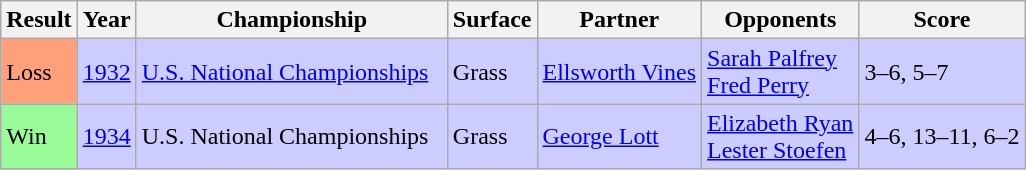<table class='sortable wikitable'>
<tr>
<th style="width:40px">Result</th>
<th style="width:30px">Year</th>
<th style="width:200px">Championship</th>
<th style="width:50px">Surface</th>
<th>Partner</th>
<th>Opponents</th>
<th class="unsortable">Score</th>
</tr>
<tr style="background:#ccf;">
<td style="background:#ffa07a;">Loss</td>
<td><a href='#'>1932</a></td>
<td><a href='#'>U.S. National Championships</a></td>
<td>Grass</td>
<td> <a href='#'>Ellsworth Vines</a></td>
<td> <a href='#'>Sarah Palfrey</a><br> <a href='#'>Fred Perry</a></td>
<td>3–6, 5–7</td>
</tr>
<tr style="background:#ccf;">
<td style="background:#98fb98;">Win</td>
<td><a href='#'>1934</a></td>
<td>U.S. National Championships</td>
<td>Grass</td>
<td> <a href='#'>George Lott</a></td>
<td> <a href='#'>Elizabeth Ryan</a><br> <a href='#'>Lester Stoefen</a></td>
<td>4–6, 13–11, 6–2</td>
</tr>
</table>
